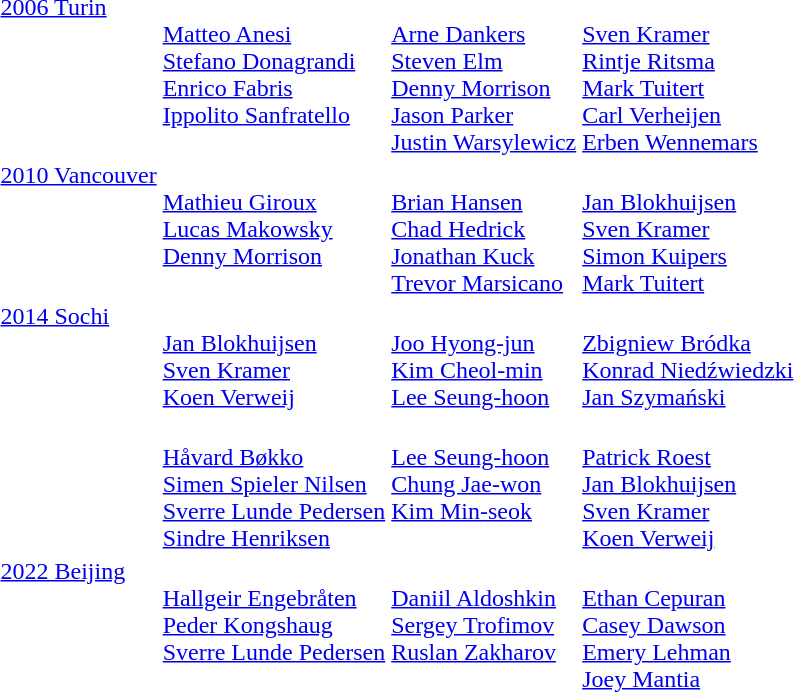<table>
<tr valign="top">
<td><a href='#'>2006 Turin</a><br></td>
<td valign=top><br><a href='#'>Matteo Anesi</a><br><a href='#'>Stefano Donagrandi</a><br><a href='#'>Enrico Fabris</a><br><a href='#'>Ippolito Sanfratello</a></td>
<td valign=top><br><a href='#'>Arne Dankers</a><br><a href='#'>Steven Elm</a><br><a href='#'>Denny Morrison</a><br><a href='#'>Jason Parker</a><br><a href='#'>Justin Warsylewicz</a></td>
<td valign=top><br><a href='#'>Sven Kramer</a><br><a href='#'>Rintje Ritsma</a><br><a href='#'>Mark Tuitert</a><br><a href='#'>Carl Verheijen</a><br><a href='#'>Erben Wennemars</a></td>
</tr>
<tr valign="top">
<td><a href='#'>2010 Vancouver</a><br></td>
<td><br><a href='#'>Mathieu Giroux</a><br><a href='#'>Lucas Makowsky</a><br><a href='#'>Denny Morrison</a></td>
<td><br><a href='#'>Brian Hansen</a><br><a href='#'>Chad Hedrick</a><br><a href='#'>Jonathan Kuck</a><br><a href='#'>Trevor Marsicano</a></td>
<td><br><a href='#'>Jan Blokhuijsen</a><br><a href='#'>Sven Kramer</a><br><a href='#'>Simon Kuipers</a><br><a href='#'>Mark Tuitert</a></td>
</tr>
<tr valign="top">
<td><a href='#'>2014 Sochi</a><br></td>
<td><br><a href='#'>Jan Blokhuijsen</a><br><a href='#'>Sven Kramer</a><br><a href='#'>Koen Verweij</a></td>
<td><br><a href='#'>Joo Hyong-jun</a><br><a href='#'>Kim Cheol-min</a><br><a href='#'>Lee Seung-hoon</a></td>
<td><br><a href='#'>Zbigniew Bródka</a><br><a href='#'>Konrad Niedźwiedzki</a><br><a href='#'>Jan Szymański</a></td>
</tr>
<tr valign="top">
<td><br></td>
<td><br><a href='#'>Håvard Bøkko</a><br><a href='#'>Simen Spieler Nilsen</a><br><a href='#'>Sverre Lunde Pedersen</a><br><a href='#'>Sindre Henriksen</a></td>
<td><br><a href='#'>Lee Seung-hoon</a><br><a href='#'>Chung Jae-won</a><br><a href='#'>Kim Min-seok</a></td>
<td><br><a href='#'>Patrick Roest</a><br><a href='#'>Jan Blokhuijsen</a><br><a href='#'>Sven Kramer</a><br><a href='#'>Koen Verweij</a></td>
</tr>
<tr valign="top">
<td><a href='#'>2022 Beijing</a> <br></td>
<td><br><a href='#'>Hallgeir Engebråten</a><br><a href='#'>Peder Kongshaug</a><br><a href='#'>Sverre Lunde Pedersen</a></td>
<td> <br><a href='#'>Daniil Aldoshkin</a><br><a href='#'>Sergey Trofimov</a><br><a href='#'>Ruslan Zakharov</a></td>
<td><br><a href='#'>Ethan Cepuran</a><br><a href='#'>Casey Dawson</a><br><a href='#'>Emery Lehman</a><br><a href='#'>Joey Mantia</a></td>
</tr>
<tr>
</tr>
</table>
